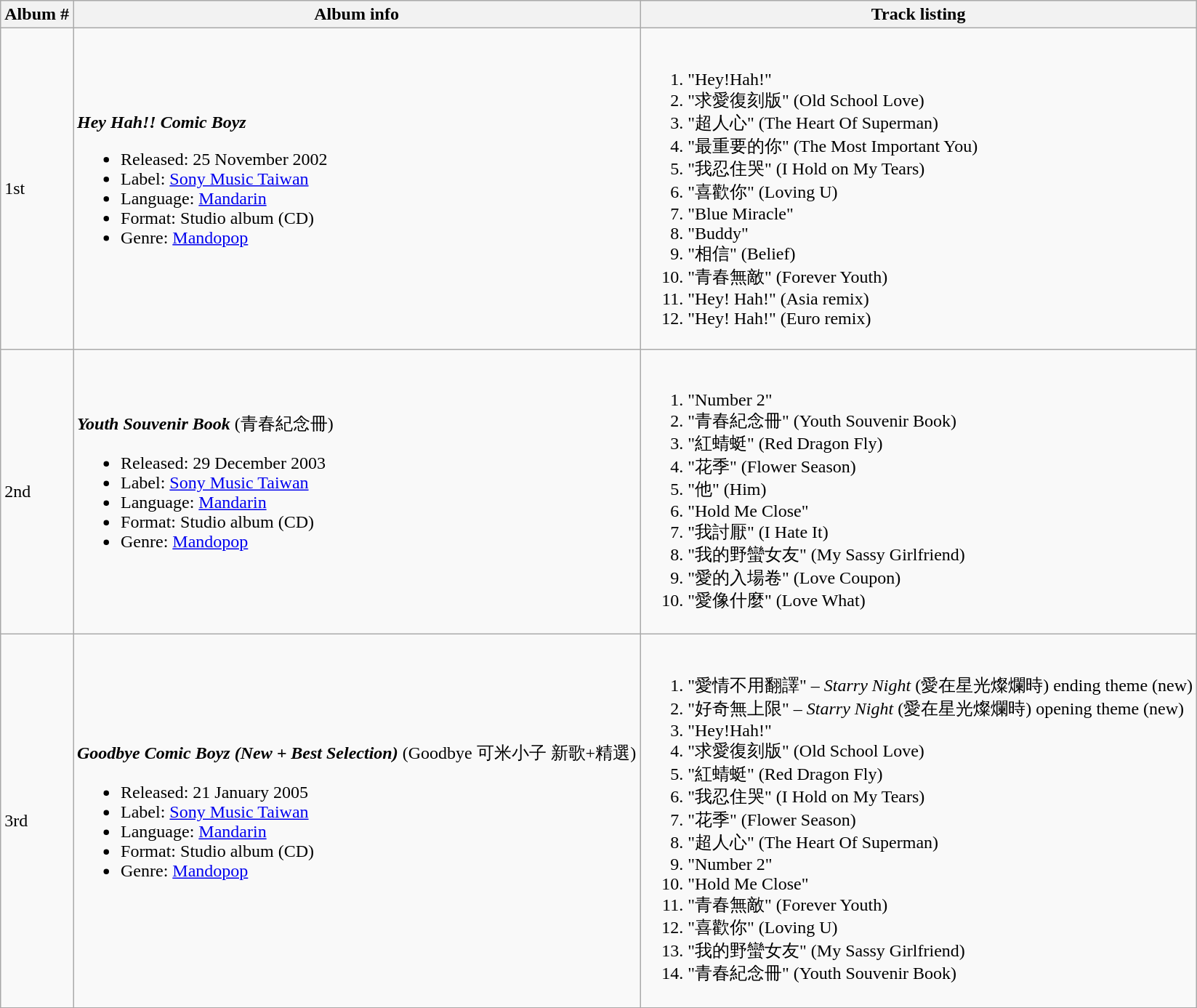<table class="wikitable sortable">
<tr>
<th>Album #</th>
<th>Album info</th>
<th>Track listing</th>
</tr>
<tr>
<td>1st</td>
<td><strong><em>Hey Hah!! Comic Boyz</em></strong><br><ul><li>Released: 25 November 2002</li><li>Label: <a href='#'>Sony Music Taiwan</a></li><li>Language: <a href='#'>Mandarin</a></li><li>Format: Studio album (CD)</li><li>Genre: <a href='#'>Mandopop</a></li></ul></td>
<td><br><ol><li>"Hey!Hah!"</li><li>"求愛復刻版" (Old School Love)</li><li>"超人心" (The Heart Of Superman)</li><li>"最重要的你" (The Most Important You)</li><li>"我忍住哭" (I Hold on My Tears)</li><li>"喜歡你" (Loving U)</li><li>"Blue Miracle"</li><li>"Buddy"</li><li>"相信" (Belief)</li><li>"青春無敵" (Forever Youth)</li><li>"Hey! Hah!" (Asia remix)</li><li>"Hey! Hah!" (Euro remix)</li></ol></td>
</tr>
<tr>
<td>2nd</td>
<td><strong><em>Youth Souvenir Book</em></strong> (青春紀念冊)<br><ul><li>Released: 29 December 2003</li><li>Label: <a href='#'>Sony Music Taiwan</a></li><li>Language: <a href='#'>Mandarin</a></li><li>Format: Studio album (CD)</li><li>Genre: <a href='#'>Mandopop</a></li></ul></td>
<td><br><ol><li>"Number 2"</li><li>"青春紀念冊" (Youth Souvenir Book)</li><li>"紅蜻蜓" (Red Dragon Fly)</li><li>"花季" (Flower Season)</li><li>"他" (Him)</li><li>"Hold Me Close"</li><li>"我討厭" (I Hate It)</li><li>"我的野蠻女友" (My Sassy Girlfriend)</li><li>"愛的入場卷" (Love Coupon)</li><li>"愛像什麼" (Love What)</li></ol></td>
</tr>
<tr>
<td>3rd</td>
<td><strong><em>Goodbye Comic Boyz (New + Best Selection)</em></strong> (Goodbye 可米小子 新歌+精選)<br><ul><li>Released: 21 January 2005</li><li>Label: <a href='#'>Sony Music Taiwan</a></li><li>Language: <a href='#'>Mandarin</a></li><li>Format: Studio album (CD)</li><li>Genre: <a href='#'>Mandopop</a></li></ul></td>
<td><br><ol><li>"愛情不用翻譯" – <em>Starry Night</em> (愛在星光燦爛時) ending theme (new)</li><li>"好奇無上限" – <em>Starry Night</em> (愛在星光燦爛時) opening theme (new)</li><li>"Hey!Hah!"</li><li>"求愛復刻版" (Old School Love)</li><li>"紅蜻蜓" (Red Dragon Fly)</li><li>"我忍住哭" (I Hold on My Tears)</li><li>"花季" (Flower Season)</li><li>"超人心" (The Heart Of Superman)</li><li>"Number 2"</li><li>"Hold Me Close"</li><li>"青春無敵" (Forever Youth)</li><li>"喜歡你" (Loving U)</li><li>"我的野蠻女友" (My Sassy Girlfriend)</li><li>"青春紀念冊" (Youth Souvenir Book)</li></ol></td>
</tr>
</table>
